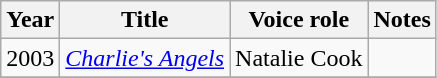<table class="wikitable">
<tr>
<th>Year</th>
<th>Title</th>
<th>Voice role</th>
<th>Notes</th>
</tr>
<tr>
<td>2003</td>
<td><em><a href='#'>Charlie's Angels</a></em></td>
<td>Natalie Cook</td>
<td></td>
</tr>
<tr>
</tr>
</table>
